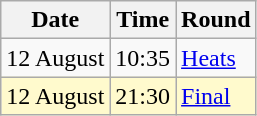<table class="wikitable">
<tr>
<th>Date</th>
<th>Time</th>
<th>Round</th>
</tr>
<tr>
<td>12 August</td>
<td>10:35</td>
<td><a href='#'>Heats</a></td>
</tr>
<tr style=background:lemonchiffon>
<td>12 August</td>
<td>21:30</td>
<td><a href='#'>Final</a></td>
</tr>
</table>
